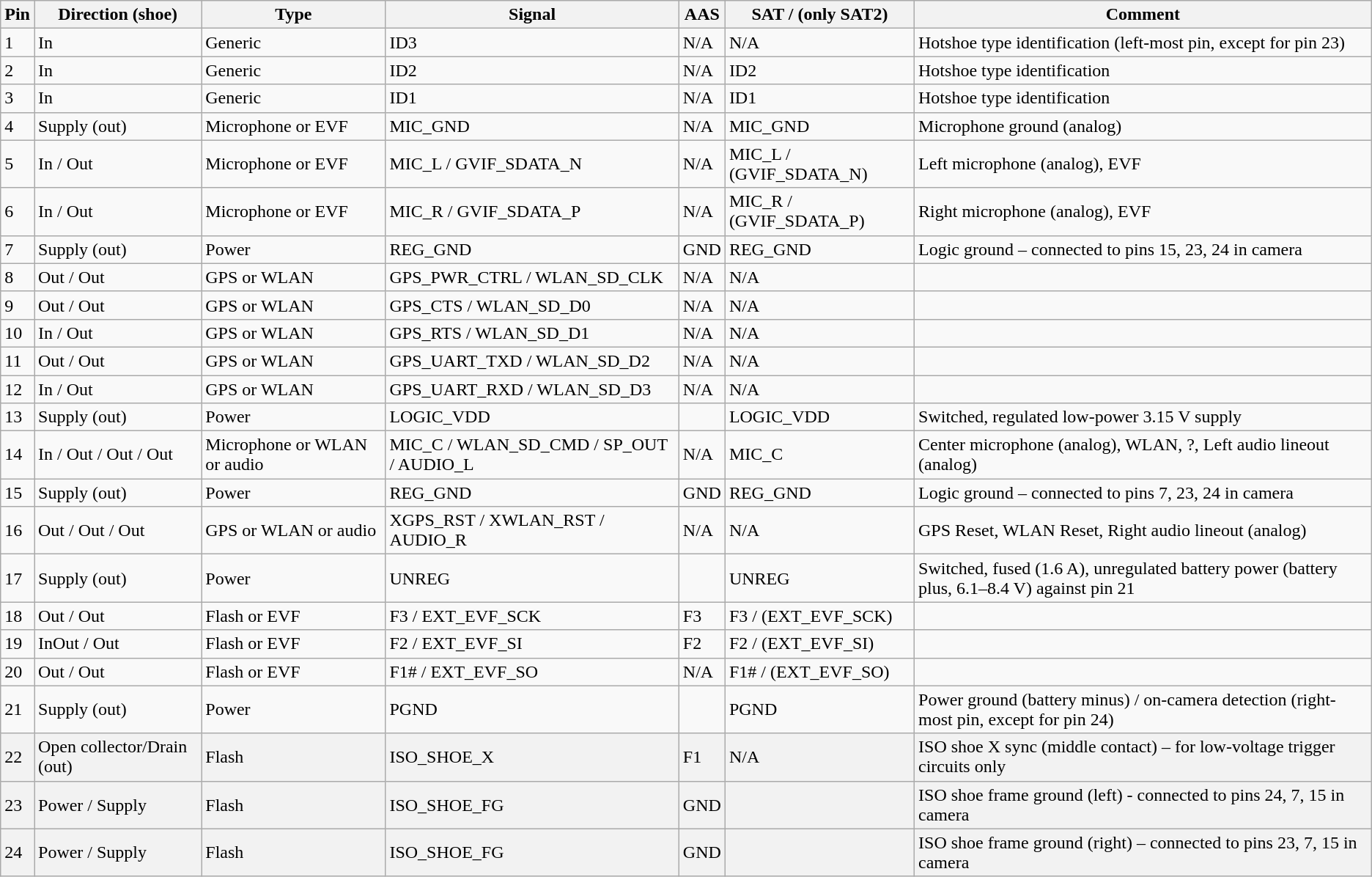<table class="wikitable" border="1">
<tr>
<th>Pin</th>
<th>Direction (shoe)</th>
<th>Type</th>
<th>Signal</th>
<th>AAS</th>
<th>SAT / (only SAT2)</th>
<th>Comment</th>
</tr>
<tr>
<td>1</td>
<td>In</td>
<td>Generic</td>
<td>ID3</td>
<td>N/A</td>
<td>N/A</td>
<td>Hotshoe type identification (left-most pin, except for pin 23)</td>
</tr>
<tr>
<td>2</td>
<td>In</td>
<td>Generic</td>
<td>ID2</td>
<td>N/A</td>
<td>ID2</td>
<td>Hotshoe type identification</td>
</tr>
<tr>
<td>3</td>
<td>In</td>
<td>Generic</td>
<td>ID1</td>
<td>N/A</td>
<td>ID1</td>
<td>Hotshoe type identification</td>
</tr>
<tr>
<td>4</td>
<td>Supply (out)</td>
<td>Microphone or EVF</td>
<td>MIC_GND</td>
<td>N/A</td>
<td>MIC_GND</td>
<td>Microphone ground (analog)</td>
</tr>
<tr>
<td>5</td>
<td>In / Out</td>
<td>Microphone or EVF</td>
<td>MIC_L / GVIF_SDATA_N</td>
<td>N/A</td>
<td>MIC_L / (GVIF_SDATA_N)</td>
<td>Left microphone (analog), EVF</td>
</tr>
<tr>
<td>6</td>
<td>In / Out</td>
<td>Microphone or EVF</td>
<td>MIC_R / GVIF_SDATA_P</td>
<td>N/A</td>
<td>MIC_R / (GVIF_SDATA_P)</td>
<td>Right microphone (analog), EVF</td>
</tr>
<tr>
<td>7</td>
<td>Supply (out)</td>
<td>Power</td>
<td>REG_GND</td>
<td>GND</td>
<td>REG_GND</td>
<td>Logic ground – connected to pins 15, 23, 24 in camera</td>
</tr>
<tr>
<td>8</td>
<td>Out / Out</td>
<td>GPS or WLAN</td>
<td>GPS_PWR_CTRL / WLAN_SD_CLK</td>
<td>N/A</td>
<td>N/A</td>
<td></td>
</tr>
<tr>
<td>9</td>
<td>Out / Out</td>
<td>GPS or WLAN</td>
<td>GPS_CTS / WLAN_SD_D0</td>
<td>N/A</td>
<td>N/A</td>
<td></td>
</tr>
<tr>
<td>10</td>
<td>In / Out</td>
<td>GPS or WLAN</td>
<td>GPS_RTS / WLAN_SD_D1</td>
<td>N/A</td>
<td>N/A</td>
<td></td>
</tr>
<tr>
<td>11</td>
<td>Out / Out</td>
<td>GPS or WLAN</td>
<td>GPS_UART_TXD / WLAN_SD_D2</td>
<td>N/A</td>
<td>N/A</td>
<td></td>
</tr>
<tr>
<td>12</td>
<td>In / Out</td>
<td>GPS or WLAN</td>
<td>GPS_UART_RXD / WLAN_SD_D3</td>
<td>N/A</td>
<td>N/A</td>
<td></td>
</tr>
<tr>
<td>13</td>
<td>Supply (out)</td>
<td>Power</td>
<td>LOGIC_VDD</td>
<td></td>
<td>LOGIC_VDD</td>
<td>Switched, regulated low-power 3.15 V supply</td>
</tr>
<tr>
<td>14</td>
<td>In / Out / Out / Out</td>
<td>Microphone or WLAN or audio</td>
<td>MIC_C / WLAN_SD_CMD / SP_OUT / AUDIO_L</td>
<td>N/A</td>
<td>MIC_C</td>
<td>Center microphone (analog), WLAN, ?, Left audio lineout (analog)</td>
</tr>
<tr>
<td>15</td>
<td>Supply (out)</td>
<td>Power</td>
<td>REG_GND</td>
<td>GND</td>
<td>REG_GND</td>
<td>Logic ground – connected to pins 7, 23, 24 in camera</td>
</tr>
<tr>
<td>16</td>
<td>Out / Out / Out</td>
<td>GPS or WLAN or audio</td>
<td>XGPS_RST / XWLAN_RST / AUDIO_R</td>
<td>N/A</td>
<td>N/A</td>
<td>GPS Reset, WLAN Reset, Right audio lineout (analog)</td>
</tr>
<tr>
<td>17</td>
<td>Supply (out)</td>
<td>Power</td>
<td>UNREG</td>
<td></td>
<td>UNREG</td>
<td>Switched, fused (1.6 A), unregulated battery power (battery plus, 6.1–8.4 V) against pin 21</td>
</tr>
<tr>
<td>18</td>
<td>Out / Out</td>
<td>Flash or EVF</td>
<td>F3 / EXT_EVF_SCK</td>
<td>F3</td>
<td>F3 / (EXT_EVF_SCK)</td>
<td></td>
</tr>
<tr>
<td>19</td>
<td>InOut / Out</td>
<td>Flash or EVF</td>
<td>F2 / EXT_EVF_SI</td>
<td>F2</td>
<td>F2 / (EXT_EVF_SI)</td>
<td></td>
</tr>
<tr>
<td>20</td>
<td>Out / Out</td>
<td>Flash or EVF</td>
<td>F1# / EXT_EVF_SO</td>
<td>N/A</td>
<td>F1# / (EXT_EVF_SO)</td>
<td></td>
</tr>
<tr>
<td>21</td>
<td>Supply (out)</td>
<td>Power</td>
<td>PGND</td>
<td></td>
<td>PGND</td>
<td>Power ground (battery minus) / on-camera detection (right-most pin, except for pin 24)</td>
</tr>
<tr style="background:#F2F2F2">
<td>22</td>
<td>Open collector/Drain (out)</td>
<td>Flash</td>
<td>ISO_SHOE_X</td>
<td>F1</td>
<td>N/A</td>
<td>ISO shoe X sync (middle contact) – for low-voltage trigger circuits only</td>
</tr>
<tr style="background:#F2F2F2">
<td>23</td>
<td>Power / Supply</td>
<td>Flash</td>
<td>ISO_SHOE_FG</td>
<td>GND</td>
<td></td>
<td>ISO shoe frame ground (left) - connected to pins 24, 7, 15 in camera</td>
</tr>
<tr style="background:#F2F2F2">
<td>24</td>
<td>Power / Supply</td>
<td>Flash</td>
<td>ISO_SHOE_FG</td>
<td>GND</td>
<td></td>
<td>ISO shoe frame ground (right) – connected to pins 23, 7, 15 in camera</td>
</tr>
</table>
